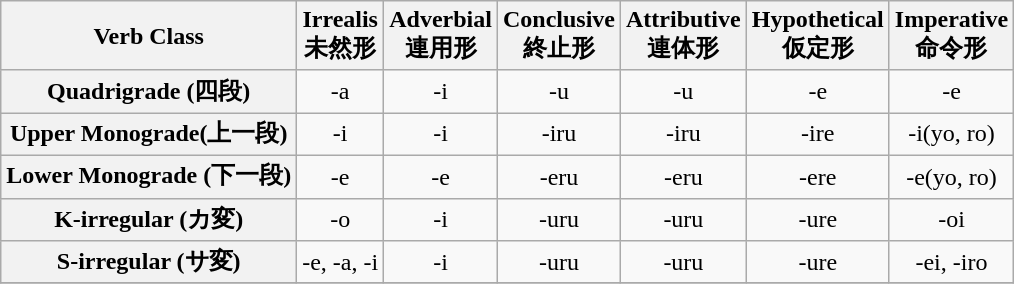<table class="wikitable">
<tr>
<th>Verb Class</th>
<th>Irrealis<br>未然形</th>
<th>Adverbial<br>連用形</th>
<th>Conclusive<br>終止形</th>
<th>Attributive<br>連体形</th>
<th>Hypothetical<br>仮定形</th>
<th>Imperative<br>命令形</th>
</tr>
<tr>
<th>Quadrigrade (四段)</th>
<td align=center>-a</td>
<td align=center>-i</td>
<td align=center>-u</td>
<td align=center>-u</td>
<td align=center>-e</td>
<td align=center>-e</td>
</tr>
<tr>
<th>Upper Monograde(上一段)</th>
<td align=center>-i</td>
<td align=center>-i</td>
<td align=center>-iru</td>
<td align=center>-iru</td>
<td align=center>-ire</td>
<td align=center>-i(yo, ro)</td>
</tr>
<tr>
<th>Lower Monograde (下一段)</th>
<td align=center>-e</td>
<td align=center>-e</td>
<td align=center>-eru</td>
<td align=center>-eru</td>
<td align=center>-ere</td>
<td align=center>-e(yo, ro)</td>
</tr>
<tr>
<th>K-irregular (カ変)</th>
<td align=center>-o</td>
<td align=center>-i</td>
<td align=center>-uru</td>
<td align=center>-uru</td>
<td align=center>-ure</td>
<td align=center>-oi</td>
</tr>
<tr>
<th>S-irregular (サ変)</th>
<td align=center>-e, -a, -i</td>
<td align=center>-i</td>
<td align=center>-uru</td>
<td align=center>-uru</td>
<td align=center>-ure</td>
<td align=center>-ei, -iro</td>
</tr>
<tr>
</tr>
</table>
